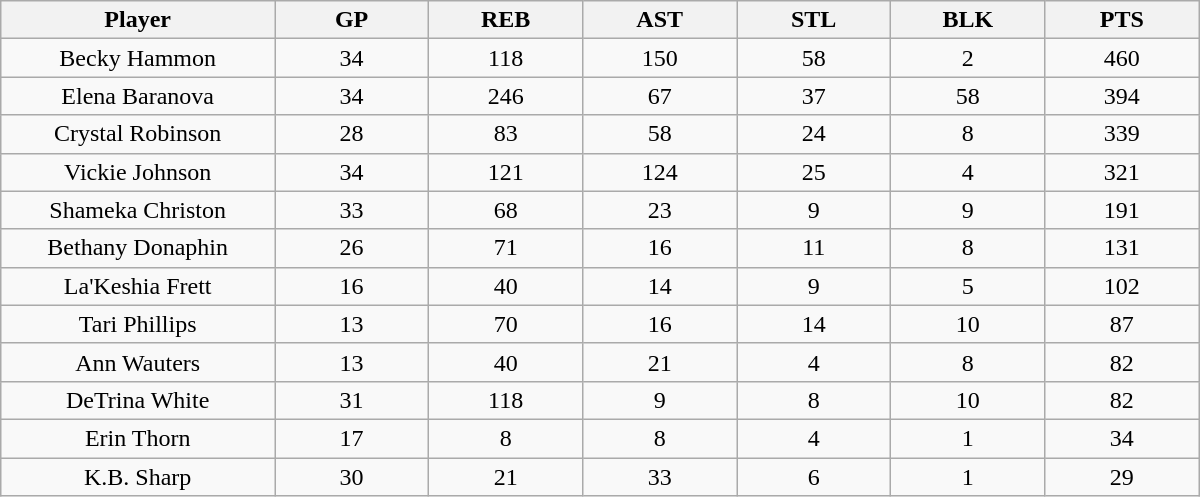<table class="wikitable sortable">
<tr>
<th bgcolor="#DDDDFF" width="16%">Player</th>
<th bgcolor="#DDDDFF" width="9%">GP</th>
<th bgcolor="#DDDDFF" width="9%">REB</th>
<th bgcolor="#DDDDFF" width="9%">AST</th>
<th bgcolor="#DDDDFF" width="9%">STL</th>
<th bgcolor="#DDDDFF" width="9%">BLK</th>
<th bgcolor="#DDDDFF" width="9%">PTS</th>
</tr>
<tr align="center">
<td>Becky Hammon</td>
<td>34</td>
<td>118</td>
<td>150</td>
<td>58</td>
<td>2</td>
<td>460</td>
</tr>
<tr align="center">
<td>Elena Baranova</td>
<td>34</td>
<td>246</td>
<td>67</td>
<td>37</td>
<td>58</td>
<td>394</td>
</tr>
<tr align="center">
<td>Crystal Robinson</td>
<td>28</td>
<td>83</td>
<td>58</td>
<td>24</td>
<td>8</td>
<td>339</td>
</tr>
<tr align="center">
<td>Vickie Johnson</td>
<td>34</td>
<td>121</td>
<td>124</td>
<td>25</td>
<td>4</td>
<td>321</td>
</tr>
<tr align="center">
<td>Shameka Christon</td>
<td>33</td>
<td>68</td>
<td>23</td>
<td>9</td>
<td>9</td>
<td>191</td>
</tr>
<tr align="center">
<td>Bethany Donaphin</td>
<td>26</td>
<td>71</td>
<td>16</td>
<td>11</td>
<td>8</td>
<td>131</td>
</tr>
<tr align="center">
<td>La'Keshia Frett</td>
<td>16</td>
<td>40</td>
<td>14</td>
<td>9</td>
<td>5</td>
<td>102</td>
</tr>
<tr align="center">
<td>Tari Phillips</td>
<td>13</td>
<td>70</td>
<td>16</td>
<td>14</td>
<td>10</td>
<td>87</td>
</tr>
<tr align="center">
<td>Ann Wauters</td>
<td>13</td>
<td>40</td>
<td>21</td>
<td>4</td>
<td>8</td>
<td>82</td>
</tr>
<tr align="center">
<td>DeTrina White</td>
<td>31</td>
<td>118</td>
<td>9</td>
<td>8</td>
<td>10</td>
<td>82</td>
</tr>
<tr align="center">
<td>Erin Thorn</td>
<td>17</td>
<td>8</td>
<td>8</td>
<td>4</td>
<td>1</td>
<td>34</td>
</tr>
<tr align="center">
<td>K.B. Sharp</td>
<td>30</td>
<td>21</td>
<td>33</td>
<td>6</td>
<td>1</td>
<td>29</td>
</tr>
</table>
